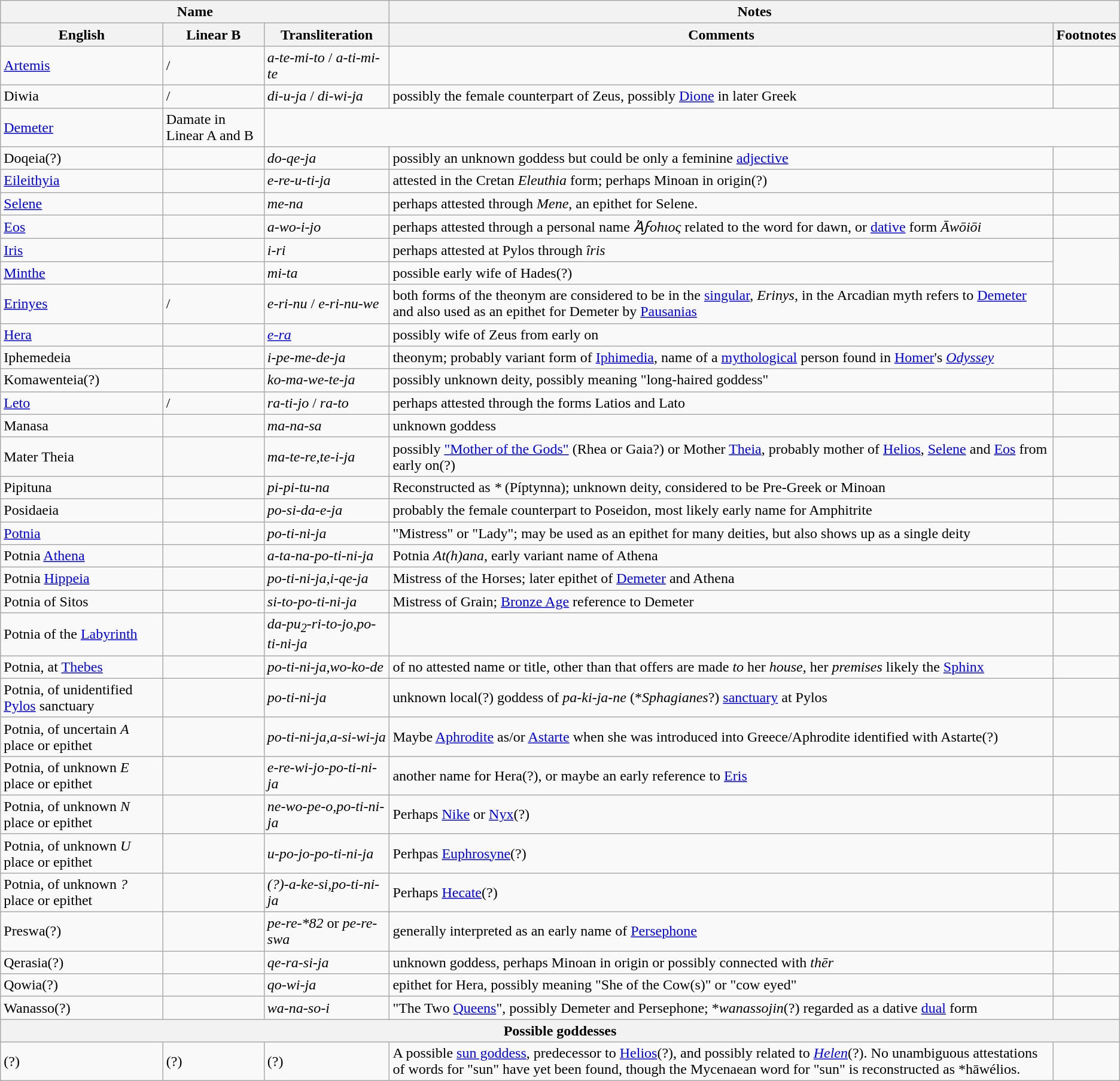<table class="wikitable">
<tr>
<th colspan="3">Name</th>
<th colspan="2">Notes</th>
</tr>
<tr>
<th>English</th>
<th>Linear B</th>
<th>Transliteration</th>
<th>Comments</th>
<th>Footnotes</th>
</tr>
<tr>
<td><a href='#'>Artemis</a></td>
<td> / </td>
<td><em>a-te-mi-to</em> / <em>a-ti-mi-te</em></td>
<td></td>
<td></td>
</tr>
<tr>
<td>Diwia</td>
<td> / </td>
<td><em>di-u-ja</em> / <em>di-wi-ja</em></td>
<td>possibly the female counterpart of Zeus, possibly <a href='#'>Dione</a> in later Greek</td>
<td></td>
</tr>
<tr>
<td><a href='#'>Demeter</a></td>
<td>Damate in Linear A and B</td>
</tr>
<tr>
<td>Doqeia(?)</td>
<td></td>
<td><em>do-qe-ja</em></td>
<td>possibly an unknown goddess but could be only a feminine <a href='#'>adjective</a></td>
<td></td>
</tr>
<tr>
<td><a href='#'>Eileithyia</a></td>
<td></td>
<td><em>e-re-u-ti-ja</em></td>
<td>attested in the Cretan <em>Eleuthia</em> form; perhaps Minoan in origin(?)</td>
<td></td>
</tr>
<tr>
<td><a href='#'>Selene</a></td>
<td></td>
<td><em>me-na</em></td>
<td>perhaps attested through <em>Mene</em>, an epithet for Selene.</td>
</tr>
<tr>
<td><a href='#'>Eos</a></td>
<td></td>
<td><em>a-wo-i-jo</em></td>
<td>perhaps attested through a personal name <em>Ἀϝohιος</em> related to the word for dawn, or <a href='#'>dative</a> form <em>Āwōiōi</em></td>
<td></td>
</tr>
<tr>
<td><a href='#'>Iris</a></td>
<td></td>
<td><em>i-ri</em></td>
<td>perhaps attested at Pylos through <em>îris</em></td>
</tr>
<tr>
<td><a href='#'>Minthe</a></td>
<td></td>
<td><em>mi-ta</em></td>
<td>possible early wife of Hades(?)</td>
</tr>
<tr>
<td><a href='#'>Erinyes</a></td>
<td> / </td>
<td><em>e-ri-nu</em> / <em>e-ri-nu-we</em></td>
<td>both forms of the theonym are considered to be in the <a href='#'>singular</a>, <em>Erinys</em>, in the Arcadian myth refers to <a href='#'>Demeter</a> and also used as an epithet for Demeter by <a href='#'>Pausanias</a></td>
<td></td>
</tr>
<tr>
<td><a href='#'>Hera</a></td>
<td></td>
<td><em><a href='#'>e-ra</a></em></td>
<td>possibly wife of Zeus from early on</td>
<td></td>
</tr>
<tr>
<td>Iphemedeia</td>
<td></td>
<td><em>i-pe-me-de-ja</em></td>
<td>theonym; probably variant form of <a href='#'>Iphimedia</a>, name of a <a href='#'>mythological</a> person found in <a href='#'>Homer</a>'s <em><a href='#'>Odyssey</a></em></td>
<td></td>
</tr>
<tr>
<td>Komawenteia(?)</td>
<td></td>
<td><em>ko-ma-we-te-ja</em></td>
<td>possibly unknown deity, possibly meaning "long-haired goddess"</td>
<td></td>
</tr>
<tr>
<td><a href='#'>Leto</a></td>
<td> / </td>
<td><em>ra-ti-jo</em> / <em>ra-to</em></td>
<td>perhaps attested through the forms Latios and Lato</td>
<td></td>
</tr>
<tr>
<td>Manasa</td>
<td></td>
<td><em>ma-na-sa</em></td>
<td>unknown goddess</td>
<td></td>
</tr>
<tr>
<td>Mater Theia</td>
<td></td>
<td><em>ma-te-re,te-i-ja</em></td>
<td>possibly <a href='#'>"Mother of the Gods"</a> (Rhea or Gaia?) or Mother <a href='#'>Theia</a>, probably mother of <a href='#'>Helios</a>, <a href='#'>Selene</a> and <a href='#'>Eos</a> from early on(?)</td>
<td></td>
</tr>
<tr>
<td>Pipituna</td>
<td></td>
<td><em>pi-pi-tu-na</em></td>
<td>Reconstructed as <em>*</em> (Píptynna); unknown deity, considered to be Pre-Greek or Minoan</td>
<td></td>
</tr>
<tr>
<td>Posidaeia</td>
<td></td>
<td><em>po-si-da-e-ja</em></td>
<td>probably the female counterpart to Poseidon, most likely early name for Amphitrite</td>
<td></td>
</tr>
<tr>
<td><a href='#'>Potnia</a></td>
<td></td>
<td><em>po-ti-ni-ja</em></td>
<td>"Mistress" or "Lady"; may be used as an epithet for many deities, but also shows up as a single deity</td>
<td></td>
</tr>
<tr>
<td>Potnia <a href='#'>Athena</a></td>
<td></td>
<td><em>a-ta-na-po-ti-ni-ja</em></td>
<td>Potnia <em>At(h)ana</em>, early variant name of Athena</td>
<td></td>
</tr>
<tr>
<td>Potnia <a href='#'>Hippeia</a></td>
<td></td>
<td><em>po-ti-ni-ja,i-qe-ja</em></td>
<td>Mistress of the Horses; later epithet of <a href='#'>Demeter</a> and Athena</td>
<td></td>
</tr>
<tr>
<td>Potnia of Sitos</td>
<td></td>
<td><em>si-to-po-ti-ni-ja</em></td>
<td>Mistress of Grain; <a href='#'>Bronze Age</a> reference to Demeter</td>
<td></td>
</tr>
<tr>
<td>Potnia of the <a href='#'>Labyrinth</a></td>
<td></td>
<td><em>da-pu<sub>2</sub>-ri-to-jo,po-ti-ni-ja</em></td>
<td></td>
<td></td>
</tr>
<tr>
<td>Potnia, at <a href='#'>Thebes</a></td>
<td></td>
<td><em>po-ti-ni-ja,wo-ko-de</em></td>
<td>of no attested name or title, other than that offers are made <em>to</em> her <em>house</em>, her <em>premises</em> likely the <a href='#'>Sphinx</a></td>
<td></td>
</tr>
<tr>
<td>Potnia, of unidentified <a href='#'>Pylos</a> sanctuary</td>
<td></td>
<td><em>po-ti-ni-ja</em></td>
<td>unknown local(?) goddess of <em>pa-ki-ja-ne</em> (*<em>Sphagianes</em>?) <a href='#'>sanctuary</a> at Pylos</td>
<td></td>
</tr>
<tr>
<td>Potnia, of uncertain <em>A</em> place or epithet</td>
<td></td>
<td><em>po-ti-ni-ja,a-si-wi-ja</em></td>
<td>Maybe <a href='#'>Aphrodite</a> as/or <a href='#'>Astarte</a> when she was introduced into Greece/Aphrodite identified with Astarte(?)</td>
<td></td>
</tr>
<tr>
<td>Potnia, of unknown <em>E</em> place or epithet</td>
<td></td>
<td><em>e-re-wi-jo-po-ti-ni-ja</em></td>
<td>another name for Hera(?), or maybe an early reference to <a href='#'>Eris</a></td>
<td></td>
</tr>
<tr>
<td>Potnia, of unknown <em>N</em> place or epithet</td>
<td></td>
<td><em>ne-wo-pe-o,po-ti-ni-ja</em></td>
<td>Perhaps <a href='#'>Nike</a> or <a href='#'>Nyx</a>(?)</td>
<td></td>
</tr>
<tr>
<td>Potnia, of unknown <em>U</em> place or epithet</td>
<td></td>
<td><em>u-po-jo-po-ti-ni-ja</em></td>
<td>Perhpas <a href='#'>Euphrosyne</a>(?)</td>
<td></td>
</tr>
<tr>
<td>Potnia, of unknown <em>?</em> place or epithet</td>
<td></td>
<td><em>(?)-a-ke-si,po-ti-ni-ja</em></td>
<td>Perhaps <a href='#'>Hecate</a>(?)</td>
<td></td>
</tr>
<tr>
<td>Preswa(?)</td>
<td></td>
<td><em>pe-re-*82</em> or <em>pe-re-swa</em></td>
<td>generally interpreted as an early name of <a href='#'>Persephone</a></td>
<td></td>
</tr>
<tr>
<td>Qerasia(?)</td>
<td></td>
<td><em>qe-ra-si-ja</em></td>
<td>unknown goddess, perhaps Minoan in origin or possibly connected with <em>thēr</em></td>
<td></td>
</tr>
<tr>
<td>Qowia(?)</td>
<td></td>
<td><em>qo-wi-ja</em></td>
<td>epithet for Hera, possibly meaning "She of the Cow(s)" or "cow eyed"</td>
<td></td>
</tr>
<tr>
<td>Wanasso(?)</td>
<td></td>
<td><em>wa-na-so-i</em></td>
<td>"The Two <a href='#'>Queens</a>", possibly Demeter and Persephone; *<em>wanassojin</em>(?) regarded as a dative <a href='#'>dual</a> form</td>
<td></td>
</tr>
<tr>
<th colspan="5">Possible goddesses</th>
</tr>
<tr>
<td>(?)</td>
<td>(?)</td>
<td>(?)</td>
<td>A possible <a href='#'>sun goddess</a>, predecessor to <a href='#'>Helios</a>(?), and possibly related to <em><a href='#'>Helen</a></em>(?). No unambiguous attestations of words for "sun" have yet been found, though the Mycenaean word for "sun" is reconstructed as *hāwélios.</td>
<td></td>
</tr>
</table>
